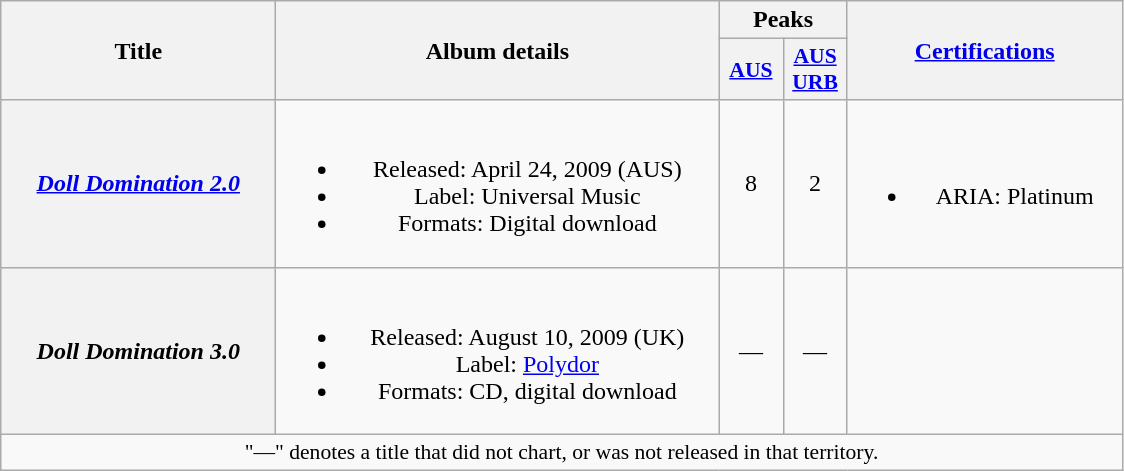<table class="wikitable plainrowheaders" style="text-align:center;">
<tr>
<th scope="col" rowspan="2" style="width:11em;">Title</th>
<th scope="col" rowspan="2" style="width:18em;">Album details</th>
<th scope="col" colspan="2">Peaks</th>
<th scope="col" rowspan="2" style="width:11em;"><a href='#'>Certifications</a></th>
</tr>
<tr>
<th scope="col" style="width:2.5em; font-size:90%;"><a href='#'>AUS</a><br></th>
<th scope="col" style="width:2.5em; font-size:90%;"><a href='#'>AUS<br>URB</a><br></th>
</tr>
<tr>
<th scope="row"><em><a href='#'>Doll Domination 2.0</a></em></th>
<td><br><ul><li>Released: April 24, 2009 <span>(AUS)</span></li><li>Label: Universal Music</li><li>Formats: Digital download</li></ul></td>
<td>8</td>
<td>2</td>
<td><br><ul><li>ARIA: Platinum</li></ul></td>
</tr>
<tr>
<th scope="row"><em>Doll Domination 3.0</em></th>
<td><br><ul><li>Released: August 10, 2009 <span>(UK)</span></li><li>Label: <a href='#'>Polydor</a></li><li>Formats: CD, digital download</li></ul></td>
<td>—</td>
<td>—</td>
<td></td>
</tr>
<tr>
<td colspan="5" style="font-size:90%">"—" denotes a title that did not chart, or was not released in that territory.</td>
</tr>
</table>
